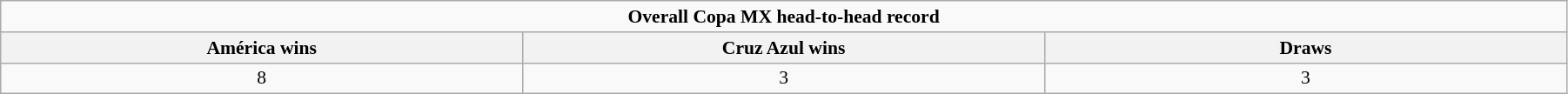<table class="wikitable" style="font-size:90%;width:95%;text-align:center">
<tr>
<td colspan="3"><strong>Overall Copa MX head-to-head record</strong></td>
</tr>
<tr>
<th width="33%">América wins</th>
<th width="33%">Cruz Azul wins</th>
<th width="33%">Draws</th>
</tr>
<tr>
<td>8</td>
<td>3</td>
<td>3</td>
</tr>
</table>
